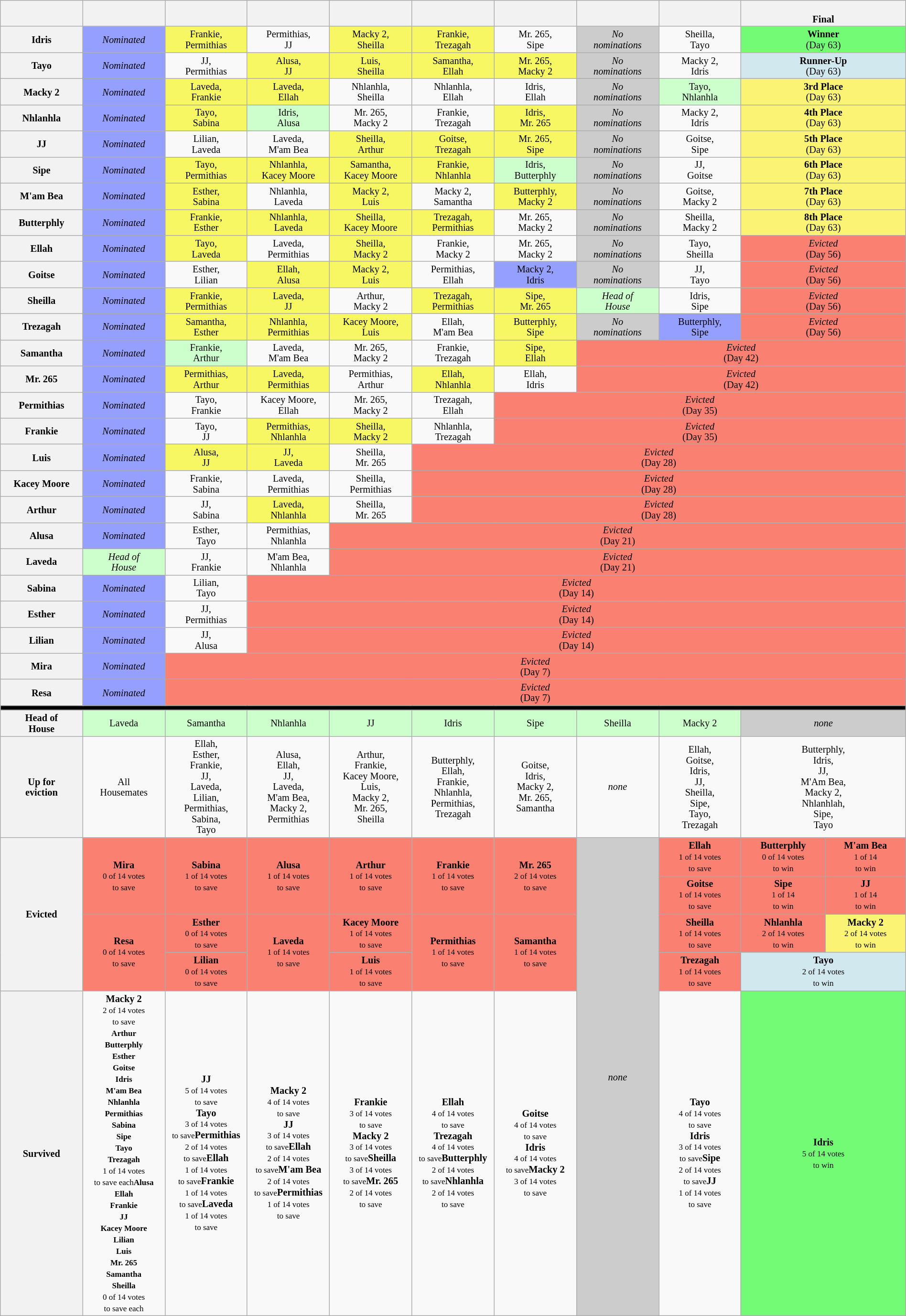<table class="wikitable" style="text-align:center; font-size:85%; line-height:15px; width: 100%">
<tr>
<th style="width: 8%;"></th>
<th style="width: 8%;"></th>
<th style="width: 8%;"></th>
<th style="width: 8%;"></th>
<th style="width: 8%;"></th>
<th style="width: 8%;"></th>
<th style="width: 8%;"></th>
<th style="width: 8%;"></th>
<th style="width: 8%;"></th>
<th colspan="2" style="width: 16%;"><br>Final</th>
</tr>
<tr>
<th>Idris</th>
<td style="background:#959FFD"><em>Nominated</em></td>
<td style="background:#f7f763">Frankie,<br>Permithias</td>
<td>Permithias,<br>JJ</td>
<td style="background:#f7f763">Macky 2,<br>Sheilla</td>
<td style="background:#f7f763">Frankie,<br>Trezagah</td>
<td>Mr. 265,<br>Sipe</td>
<td style="background:#ccc;"><em>No<br>nominations</em></td>
<td>Sheilla,<br>Tayo</td>
<td colspan="2" style="background:#73FB76"><strong>Winner</strong><br>(Day 63)</td>
</tr>
<tr>
<th>Tayo</th>
<td style="background:#959FFD"><em>Nominated</em></td>
<td>JJ,<br>Permithias</td>
<td style="background:#f7f763">Alusa,<br>JJ</td>
<td style="background:#f7f763">Luis,<br>Sheilla</td>
<td style="background:#f7f763">Samantha,<br>Ellah</td>
<td style="background:#f7f763">Mr. 265,<br>Macky 2</td>
<td style="background:#ccc;"><em>No<br>nominations</em></td>
<td>Macky 2,<br>Idris</td>
<td colspan="2" style="background:#D1E8EF"><strong>Runner-Up</strong><br>(Day 63)</td>
</tr>
<tr>
<th>Macky 2</th>
<td style="background:#959FFD"><em>Nominated</em></td>
<td style="background:#f7f763">Laveda,<br>Frankie</td>
<td style="background:#f7f763">Laveda,<br>Ellah</td>
<td>Nhlanhla,<br>Sheilla</td>
<td>Nhlanhla,<br>Ellah</td>
<td>Idris,<br>Ellah</td>
<td style="background:#ccc;"><em>No<br>nominations</em></td>
<td style="background:#CCFFCC">Tayo,<br>Nhlanhla</td>
<td colspan="2" style="background:#FBF373"><strong>3rd Place</strong><br>(Day 63)</td>
</tr>
<tr>
<th>Nhlanhla</th>
<td style="background:#959FFD"><em>Nominated</em></td>
<td style="background:#f7f763">Tayo,<br>Sabina</td>
<td style="background:#CCFFCC">Idris,<br>Alusa</td>
<td>Mr. 265,<br>Macky 2</td>
<td>Frankie,<br>Trezagah</td>
<td style="background:#f7f763">Idris,<br>Mr. 265</td>
<td style="background:#ccc;"><em>No<br>nominations</em></td>
<td>Macky 2,<br>Idris</td>
<td colspan="2" style="background:#FBF373"><strong>4th Place</strong><br>(Day 63)</td>
</tr>
<tr>
<th>JJ</th>
<td style="background:#959FFD"><em>Nominated</em></td>
<td>Lilian,<br>Laveda</td>
<td>Laveda,<br>M'am Bea</td>
<td style="background:#f7f763">Sheilla,<br>Arthur</td>
<td style="background:#f7f763">Goitse,<br>Trezagah</td>
<td style="background:#f7f763">Mr. 265,<br>Sipe</td>
<td style="background:#ccc;"><em>No<br>nominations</em></td>
<td>Goitse,<br>Sipe</td>
<td colspan="2" style="background:#FBF373"><strong>5th Place</strong><br>(Day 63)</td>
</tr>
<tr>
<th>Sipe</th>
<td style="background:#959FFD"><em>Nominated</em></td>
<td style="background:#f7f763">Tayo,<br>Permithias</td>
<td style="background:#f7f763">Nhlanhla,<br>Kacey Moore</td>
<td style="background:#f7f763">Samantha,<br>Kacey Moore</td>
<td style="background:#f7f763">Frankie,<br>Nhlanhla</td>
<td style="background:#CCFFCC">Idris,<br>Butterphly</td>
<td style="background:#ccc;"><em>No<br>nominations</em></td>
<td>JJ,<br>Goitse</td>
<td colspan="2" style="background:#FBF373"><strong>6th Place</strong><br>(Day 63)</td>
</tr>
<tr>
<th>M'am Bea</th>
<td style="background:#959FFD"><em>Nominated</em></td>
<td style="background:#f7f763">Esther,<br>Sabina</td>
<td>Nhlanhla,<br>Laveda</td>
<td style="background:#f7f763">Macky 2,<br>Luis</td>
<td>Macky 2,<br>Samantha</td>
<td style="background:#f7f763">Butterphly,<br>Macky 2</td>
<td style="background:#ccc;"><em>No<br>nominations</em></td>
<td>Goitse,<br>Macky 2</td>
<td colspan="2" style="background:#FBF373"><strong>7th Place</strong><br>(Day 63)</td>
</tr>
<tr>
<th>Butterphly</th>
<td style="background:#959FFD"><em>Nominated</em></td>
<td style="background:#f7f763">Frankie,<br>Esther</td>
<td style="background:#f7f763">Nhlanhla,<br>Laveda</td>
<td style="background:#f7f763">Sheilla,<br>Kacey Moore</td>
<td style="background:#f7f763">Trezagah,<br>Permithias</td>
<td>Mr. 265,<br>Macky 2</td>
<td style="background:#ccc;"><em>No<br>nominations</em></td>
<td>Sheilla,<br>Macky 2</td>
<td colspan="2" style="background:#FBF373"><strong>8th Place</strong><br>(Day 63)</td>
</tr>
<tr>
<th>Ellah</th>
<td style="background:#959FFD"><em>Nominated</em></td>
<td style="background:#f7f763">Tayo,<br>Laveda</td>
<td>Laveda,<br>Permithias</td>
<td style="background:#f7f763">Sheilla,<br>Macky 2</td>
<td>Frankie,<br>Macky 2</td>
<td>Mr. 265,<br>Macky 2</td>
<td style="background:#ccc;"><em>No<br>nominations</em></td>
<td>Tayo,<br>Sheilla</td>
<td colspan="2" style="background:#fa8072"><em>Evicted</em><br>(Day 56)</td>
</tr>
<tr>
<th>Goitse</th>
<td style="background:#959FFD"><em>Nominated</em></td>
<td>Esther,<br>Lilian</td>
<td style="background:#f7f763">Ellah,<br>Alusa</td>
<td style="background:#f7f763">Macky 2,<br>Luis</td>
<td>Permithias,<br>Ellah</td>
<td style="background:#959FFD">Macky 2,<br>Idris</td>
<td style="background:#ccc;"><em>No<br>nominations</em></td>
<td>JJ,<br>Tayo</td>
<td colspan="2" style="background:#fa8072"><em>Evicted</em><br>(Day 56)</td>
</tr>
<tr>
<th>Sheilla</th>
<td style="background:#959FFD"><em>Nominated</em></td>
<td style="background:#f7f763">Frankie,<br>Permithias</td>
<td style="background:#f7f763">Laveda,<br>JJ</td>
<td>Arthur,<br>Macky 2</td>
<td style="background:#f7f763">Trezagah,<br>Permithias</td>
<td style="background:#f7f763">Sipe,<br>Mr. 265</td>
<td style="background:#CCFFCC"><em>Head of<br>House</em></td>
<td>Idris,<br>Sipe</td>
<td colspan="2" style="background:#fa8072"><em>Evicted</em><br>(Day 56)</td>
</tr>
<tr>
<th>Trezagah</th>
<td style="background:#959FFD"><em>Nominated</em></td>
<td style="background:#f7f763">Samantha,<br>Esther</td>
<td style="background:#f7f763">Nhlanhla,<br>Permithias</td>
<td style="background:#f7f763">Kacey Moore,<br>Luis</td>
<td>Ellah,<br>M'am Bea</td>
<td style="background:#f7f763">Butterphly,<br>Sipe</td>
<td style="background:#ccc;"><em>No<br>nominations</em></td>
<td style="background:#959FFD">Butterphly,<br>Sipe</td>
<td colspan="2" style="background:#fa8072"><em>Evicted</em><br>(Day 56)</td>
</tr>
<tr>
<th>Samantha</th>
<td style="background:#959FFD"><em>Nominated</em></td>
<td style="background:#CCFFCC">Frankie,<br>Arthur</td>
<td>Laveda,<br>M'am Bea</td>
<td>Mr. 265,<br>Macky 2</td>
<td>Frankie,<br>Trezagah</td>
<td style="background:#f7f763">Sipe,<br>Ellah</td>
<td colspan="4" style="background:#fa8072"><em>Evicted</em><br>(Day 42)</td>
</tr>
<tr>
<th>Mr. 265</th>
<td style="background:#959FFD"><em>Nominated</em></td>
<td style="background:#f7f763">Permithias,<br>Arthur</td>
<td style="background:#f7f763">Laveda,<br>Permithias</td>
<td>Permithias,<br>Arthur</td>
<td style="background:#f7f763">Ellah,<br>Nhlanhla</td>
<td>Ellah,<br>Idris</td>
<td colspan="4" style="background:#fa8072"><em>Evicted</em><br>(Day 42)</td>
</tr>
<tr>
<th>Permithias</th>
<td style="background:#959FFD"><em>Nominated</em></td>
<td>Tayo,<br>Frankie</td>
<td>Kacey Moore,<br>Ellah</td>
<td>Mr. 265,<br>Macky 2</td>
<td>Trezagah,<br>Ellah</td>
<td colspan="5" style="background:#fa8072"><em>Evicted</em><br>(Day 35)</td>
</tr>
<tr>
<th>Frankie</th>
<td style="background:#959FFD"><em>Nominated</em></td>
<td>Tayo,<br>JJ</td>
<td style="background:#f7f763">Permithias,<br>Nhlanhla</td>
<td style="background:#f7f763">Sheilla,<br>Macky 2</td>
<td>Nhlanhla,<br>Trezagah</td>
<td colspan="5" style="background:#fa8072"><em>Evicted</em><br>(Day 35)</td>
</tr>
<tr>
<th>Luis</th>
<td style="background:#959FFD"><em>Nominated</em></td>
<td style="background:#f7f763">Alusa,<br>JJ</td>
<td style="background:#f7f763">JJ,<br>Laveda</td>
<td>Sheilla,<br>Mr. 265</td>
<td colspan="6" style="background:#fa8072"><em>Evicted</em><br>(Day 28)</td>
</tr>
<tr>
<th>Kacey Moore</th>
<td style="background:#959FFD"><em>Nominated</em></td>
<td>Frankie,<br>Sabina</td>
<td>Laveda,<br>Permithias</td>
<td>Sheilla,<br>Permithias</td>
<td colspan="6" style="background:#fa8072"><em>Evicted</em><br>(Day 28)</td>
</tr>
<tr>
<th>Arthur</th>
<td style="background:#959FFD"><em>Nominated</em></td>
<td>JJ,<br>Sabina</td>
<td style="background:#f7f763">Laveda,<br>Nhlanhla</td>
<td>Sheilla,<br>Mr. 265</td>
<td colspan="6" style="background:#fa8072"><em>Evicted</em><br>(Day 28)</td>
</tr>
<tr>
<th>Alusa</th>
<td style="background:#959FFD"><em>Nominated</em></td>
<td>Esther,<br>Tayo</td>
<td>Permithias,<br>Nhlanhla</td>
<td colspan="7" style="background:#fa8072"><em>Evicted</em><br>(Day 21)</td>
</tr>
<tr>
<th>Laveda</th>
<td style="background:#CCFFCC;"><em>Head of<br>House</em></td>
<td>JJ,<br>Frankie</td>
<td>M'am Bea,<br>Nhlanhla</td>
<td colspan="7" style="background:#fa8072"><em>Evicted</em><br>(Day 21)</td>
</tr>
<tr>
<th>Sabina</th>
<td style="background:#959FFD"><em>Nominated</em></td>
<td>Lilian,<br>Tayo</td>
<td colspan="8" style="background:#fa8072"><em>Evicted</em><br>(Day 14)</td>
</tr>
<tr>
<th>Esther</th>
<td style="background:#959FFD"><em>Nominated</em></td>
<td>JJ,<br>Permithias</td>
<td colspan="8" style="background:#fa8072"><em>Evicted</em><br>(Day 14)</td>
</tr>
<tr>
<th>Lilian</th>
<td style="background:#959FFD"><em>Nominated</em></td>
<td>JJ,<br>Alusa</td>
<td colspan="8" style="background:#fa8072"><em>Evicted</em><br>(Day 14)</td>
</tr>
<tr>
<th>Mira</th>
<td style="background:#959FFD"><em>Nominated</em></td>
<td colspan="9" style="background:#fa8072"><em>Evicted</em><br>(Day 7)</td>
</tr>
<tr>
<th>Resa</th>
<td style="background:#959FFD"><em>Nominated</em></td>
<td colspan="9" style="background:#fa8072"><em>Evicted</em><br>(Day 7)</td>
</tr>
<tr>
<th colspan="11" style="background:#000"></th>
</tr>
<tr>
<th>Head of<br>House</th>
<td style="background:#CCFFCC">Laveda</td>
<td style="background:#CCFFCC">Samantha</td>
<td style="background:#CCFFCC">Nhlanhla</td>
<td style="background:#CCFFCC">JJ</td>
<td style="background:#CCFFCC">Idris</td>
<td style="background:#CCFFCC">Sipe</td>
<td style="background:#CCFFCC">Sheilla</td>
<td style="background:#CCFFCC">Macky 2</td>
<td colspan="2" style="background:#ccc"><em>none</em></td>
</tr>
<tr>
<th>Up for<br>eviction</th>
<td>All<br>Housemates</td>
<td>Ellah,<br>Esther,<br>Frankie,<br>JJ,<br>Laveda,<br>Lilian,<br>Permithias,<br>Sabina,<br>Tayo</td>
<td>Alusa,<br>Ellah,<br>JJ,<br>Laveda,<br>M'am Bea,<br>Macky 2,<br>Permithias</td>
<td>Arthur,<br>Frankie,<br>Kacey Moore,<br>Luis,<br>Macky 2,<br>Mr. 265,<br>Sheilla</td>
<td>Butterphly,<br>Ellah,<br>Frankie,<br>Nhlanhla,<br>Permithias,<br>Trezagah</td>
<td>Goitse,<br>Idris,<br>Macky 2,<br>Mr. 265,<br>Samantha</td>
<td><em>none</em></td>
<td>Ellah,<br>Goitse,<br>Idris,<br>JJ,<br>Sheilla,<br>Sipe,<br>Tayo,<br>Trezagah</td>
<td colspan="2">Butterphly,<br>Idris,<br>JJ,<br>M'Am Bea,<br>Macky 2,<br>Nhlanhlah,<br>Sipe,<br>Tayo</td>
</tr>
<tr>
<th rowspan="4">Evicted</th>
<td rowspan="2" style="background:#fa8072"><strong>Mira</strong><br><small>0 of 14 votes<br>to save</small></td>
<td rowspan="2" style="background:#fa8072"><strong>Sabina</strong><br><small>1 of 14 votes<br>to save</small></td>
<td rowspan="2" style="background:#fa8072"><strong>Alusa</strong><br><small>1 of 14 votes<br>to save</small></td>
<td rowspan="2" style="background:#fa8072"><strong>Arthur</strong><br><small>1 of 14 votes<br>to save</small></td>
<td rowspan="2" style="background:#fa8072"><strong>Frankie</strong><br><small>1 of 14 votes<br>to save</small></td>
<td rowspan="2" style="background:#fa8072"><strong>Mr. 265</strong><br><small>2 of 14 votes<br>to save</small></td>
<td rowspan="5" style="background:#ccc"><em>none</em></td>
<td style="background:#fa8072"><strong>Ellah</strong><br><small>1 of 14 votes<br>to save</small></td>
<td style="background:#fa8072"><strong>Butterphly</strong><br><small>0 of 14 votes<br>to win</small></td>
<td style="background:#fa8072"><strong>M'am Bea</strong><br><small>1 of 14<br>to win</small></td>
</tr>
<tr>
<td style="background:#fa8072"><strong>Goitse</strong><br><small>1 of 14 votes<br>to save</small></td>
<td style="background:#fa8072"><strong>Sipe</strong><br><small>1 of 14<br>to win</small></td>
<td style="background:#fa8072"><strong>JJ</strong><br><small>1 of 14<br>to win</small></td>
</tr>
<tr>
<td rowspan="2" style="background:#fa8072"><strong>Resa</strong><br><small>0 of 14 votes<br>to save</small></td>
<td style="background:#fa8072"><strong>Esther</strong><br><small>0 of 14 votes<br>to save</small></td>
<td rowspan="2" style="background:#fa8072"><strong>Laveda</strong><br><small>1 of 14 votes<br>to save</small></td>
<td style="background:#fa8072"><strong>Kacey Moore</strong><br><small>1 of 14 votes<br>to save</small></td>
<td rowspan="2" style="background:#fa8072"><strong>Permithias</strong><br><small>1 of 14 votes<br>to save</small></td>
<td rowspan="2" style="background:#fa8072"><strong>Samantha</strong><br><small>1 of 14 votes<br>to save</small></td>
<td style="background:#fa8072"><strong>Sheilla</strong><br><small>1 of 14 votes<br>to save</small></td>
<td style="background:#fa8072"><strong>Nhlanhla</strong><br><small>2 of 14 votes<br>to win</small></td>
<td style="background:#FBF373"><strong>Macky 2</strong><br><small>2 of 14 votes<br>to win</small></td>
</tr>
<tr>
<td style="background:#fa8072"><strong>Lilian</strong><br><small>0 of 14 votes<br>to save</small></td>
<td style="background:#fa8072"><strong>Luis</strong><br><small>1 of 14 votes<br>to save</small></td>
<td style="background:#fa8072"><strong>Trezagah</strong><br><small>1 of 14 votes<br>to save</small></td>
<td colspan="2" style="background:#D1E8EF"><strong>Tayo</strong><br><small>2 of 14 votes<br>to win</small></td>
</tr>
<tr>
<th>Survived</th>
<td><strong>Macky 2</strong><br><small>2 of 14 votes<br>to save</small><br><small><strong>Arthur</strong><br>
<strong>Butterphly</strong><br>
<strong>Esther</strong><br>
<strong>Goitse</strong><br>
<strong>Idris</strong><br>
<strong>M'am Bea</strong><br>
<strong>Nhlanhla</strong><br>
<strong>Permithias</strong><br>
<strong>Sabina</strong><br>
<strong>Sipe</strong><br>
<strong>Tayo</strong><br>
<strong>Trezagah</strong><br>1 of 14 votes<br>to save each</small><small><strong>Alusa</strong><br>
<strong>Ellah</strong><br>
<strong>Frankie</strong><br>
<strong>JJ</strong><br>
<strong>Kacey Moore</strong><br>
<strong>Lilian</strong><br>
<strong>Luis</strong><br>
<strong>Mr. 265</strong><br>
<strong>Samantha</strong><br>
<strong>Sheilla</strong><br>0 of 14 votes<br>to save each</small></td>
<td><strong>JJ</strong><br><small>5 of 14 votes<br>to save</small><br><strong>Tayo</strong><br><small>3 of 14 votes<br>to save</small><strong>Permithias</strong><br><small>2 of 14 votes<br>to save</small><strong>Ellah</strong><br><small>1 of 14 votes<br>to save</small><strong>Frankie</strong><br><small>1 of 14 votes<br>to save</small><strong>Laveda</strong><br><small>1 of 14 votes<br>to save</small></td>
<td><strong>Macky 2</strong><br><small>4 of 14 votes<br>to save</small><br><strong>JJ</strong><br><small>3 of 14 votes<br>to save</small><strong>Ellah</strong><br><small>2 of 14 votes<br>to save</small><strong>M'am Bea</strong><br><small>2 of 14 votes<br>to save</small><strong>Permithias</strong><br><small>1 of 14 votes<br>to save</small></td>
<td><strong>Frankie</strong><br><small>3 of 14 votes<br>to save</small><br><strong>Macky 2</strong><br><small>3 of 14 votes<br>to save</small><strong>Sheilla</strong><br><small>3 of 14 votes<br>to save</small><strong>Mr. 265</strong><br><small>2 of 14 votes<br>to save</small></td>
<td><strong>Ellah</strong><br><small>4 of 14 votes<br>to save</small><br><strong>Trezagah</strong><br><small>4 of 14 votes<br>to save</small><strong>Butterphly</strong><br><small>2 of 14 votes<br>to save</small><strong>Nhlanhla</strong><br><small>2 of 14 votes<br>to save</small></td>
<td><strong>Goitse</strong><br><small>4 of 14 votes<br>to save</small><br><strong>Idris</strong><br><small>4 of 14 votes<br>to save</small><strong>Macky 2</strong><br><small>3 of 14 votes<br>to save</small></td>
<td><strong>Tayo</strong><br><small>4 of 14 votes<br>to save</small><br><strong>Idris</strong><br><small>3 of 14 votes<br>to save</small><strong>Sipe</strong><br><small>2 of 14 votes<br>to save</small><strong>JJ</strong><br><small>1 of 14 votes<br>to save</small></td>
<td colspan="2" style="background:#73FB76"><strong>Idris</strong><br><small>5 of 14 votes<br>to win</small></td>
</tr>
</table>
